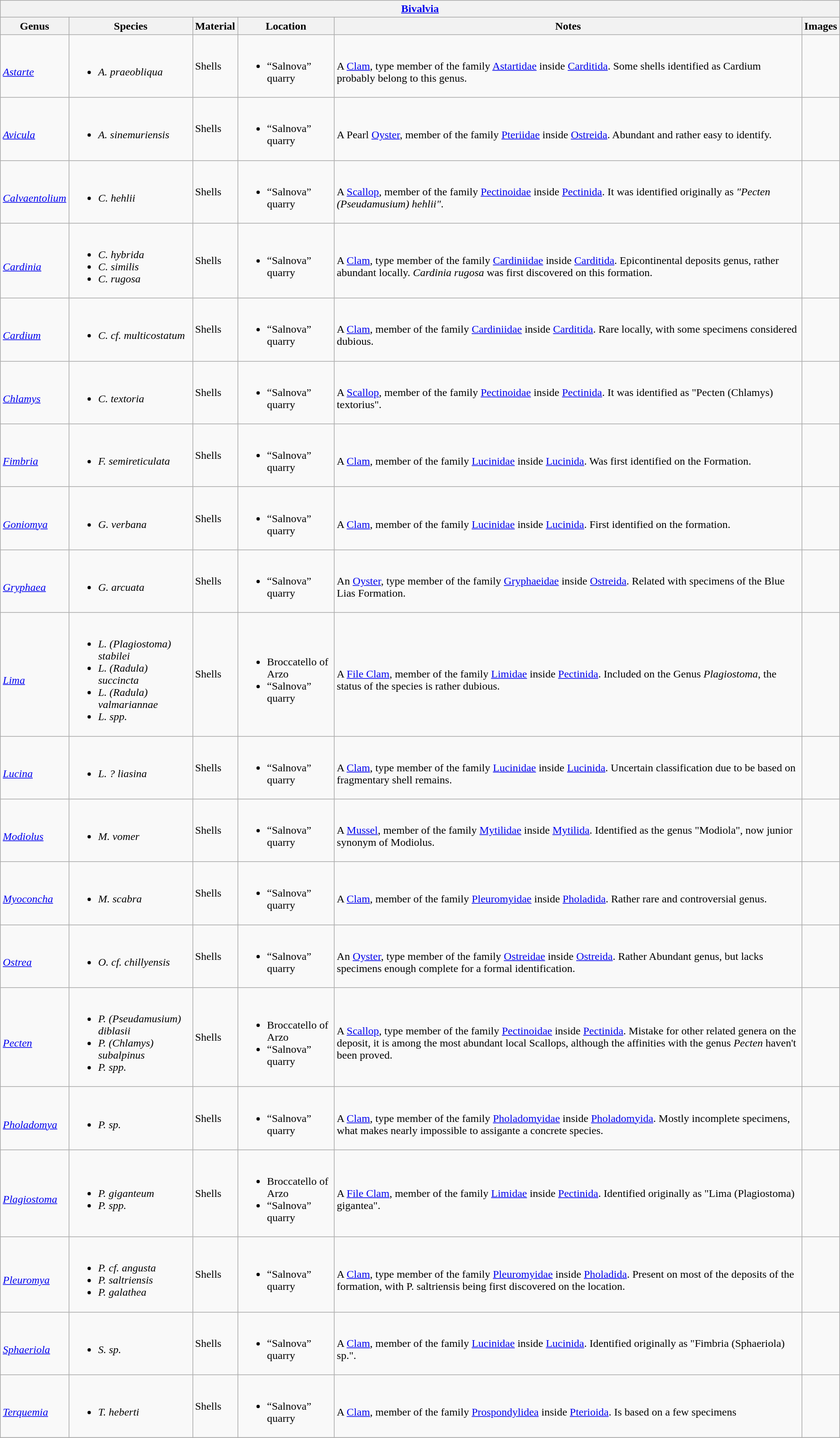<table class="wikitable" align="center">
<tr>
<th colspan="6" align="center"><strong><a href='#'>Bivalvia</a></strong></th>
</tr>
<tr>
<th>Genus</th>
<th>Species</th>
<th>Material</th>
<th>Location</th>
<th>Notes</th>
<th>Images</th>
</tr>
<tr>
<td><br><em><a href='#'>Astarte</a></em></td>
<td><br><ul><li><em>A. praeobliqua</em></li></ul></td>
<td>Shells</td>
<td><br><ul><li>“Salnova” quarry</li></ul></td>
<td><br>A <a href='#'>Clam</a>, type member of the family <a href='#'>Astartidae</a> inside <a href='#'>Carditida</a>. Some shells identified as Cardium probably belong to this genus.</td>
<td></td>
</tr>
<tr>
<td><br><em><a href='#'>Avicula</a></em></td>
<td><br><ul><li><em>A. sinemuriensis</em></li></ul></td>
<td>Shells</td>
<td><br><ul><li>“Salnova” quarry</li></ul></td>
<td><br>A Pearl <a href='#'>Oyster</a>, member of the family <a href='#'>Pteriidae</a> inside <a href='#'>Ostreida</a>. Abundant and rather easy to identify.</td>
<td></td>
</tr>
<tr>
<td><br><em><a href='#'>Calvaentolium</a></em></td>
<td><br><ul><li><em>C. hehlii</em></li></ul></td>
<td>Shells</td>
<td><br><ul><li>“Salnova” quarry</li></ul></td>
<td><br>A <a href='#'>Scallop</a>, member of the family <a href='#'>Pectinoidae</a> inside <a href='#'>Pectinida</a>. It was identified originally as <em>"Pecten (Pseudamusium) hehlii"</em>.</td>
<td></td>
</tr>
<tr>
<td><br><em><a href='#'>Cardinia</a></em></td>
<td><br><ul><li><em>C. hybrida</em></li><li><em>C. similis</em></li><li><em>C. rugosa</em></li></ul></td>
<td>Shells</td>
<td><br><ul><li>“Salnova” quarry</li></ul></td>
<td><br>A <a href='#'>Clam</a>, type member of the family <a href='#'>Cardiniidae</a> inside <a href='#'>Carditida</a>. Epicontinental deposits genus, rather abundant locally. <em>Cardinia rugosa</em>  was first discovered on this formation.</td>
<td></td>
</tr>
<tr>
<td><br><em><a href='#'>Cardium</a></em></td>
<td><br><ul><li><em>C. cf. multicostatum</em></li></ul></td>
<td>Shells</td>
<td><br><ul><li>“Salnova” quarry</li></ul></td>
<td><br>A <a href='#'>Clam</a>, member of the family <a href='#'>Cardiniidae</a> inside <a href='#'>Carditida</a>. Rare locally, with some specimens considered dubious.</td>
<td></td>
</tr>
<tr>
<td><br><em><a href='#'>Chlamys</a></em></td>
<td><br><ul><li><em>C. textoria</em></li></ul></td>
<td>Shells</td>
<td><br><ul><li>“Salnova” quarry</li></ul></td>
<td><br>A <a href='#'>Scallop</a>, member of the family <a href='#'>Pectinoidae</a> inside <a href='#'>Pectinida</a>. It was identified as "Pecten (Chlamys) textorius".</td>
<td></td>
</tr>
<tr>
<td><br><em><a href='#'>Fimbria</a></em></td>
<td><br><ul><li><em>F. semireticulata</em></li></ul></td>
<td>Shells</td>
<td><br><ul><li>“Salnova” quarry</li></ul></td>
<td><br>A <a href='#'>Clam</a>, member of the family <a href='#'>Lucinidae</a> inside <a href='#'>Lucinida</a>. Was first identified on the Formation.</td>
<td></td>
</tr>
<tr>
<td><br><em><a href='#'>Goniomya</a></em></td>
<td><br><ul><li><em>G. verbana</em></li></ul></td>
<td>Shells</td>
<td><br><ul><li>“Salnova” quarry</li></ul></td>
<td><br>A <a href='#'>Clam</a>, member of the family <a href='#'>Lucinidae</a> inside <a href='#'>Lucinida</a>. First identified on the formation.</td>
<td></td>
</tr>
<tr>
<td><br><em><a href='#'>Gryphaea</a></em></td>
<td><br><ul><li><em>G. arcuata</em></li></ul></td>
<td>Shells</td>
<td><br><ul><li>“Salnova” quarry</li></ul></td>
<td><br>An <a href='#'>Oyster</a>, type member of the family <a href='#'>Gryphaeidae</a> inside <a href='#'>Ostreida</a>. Related with specimens of the Blue Lias Formation.</td>
<td><br></td>
</tr>
<tr>
<td><br><em><a href='#'>Lima</a></em></td>
<td><br><ul><li><em>L. (Plagiostoma) stabilei</em></li><li><em>L. (Radula) succincta</em></li><li><em>L. (Radula) valmariannae</em></li><li><em>L. spp.</em></li></ul></td>
<td>Shells</td>
<td><br><ul><li>Broccatello of Arzo</li><li>“Salnova” quarry</li></ul></td>
<td><br>A <a href='#'>File Clam</a>, member of the family <a href='#'>Limidae</a> inside <a href='#'>Pectinida</a>. Included on the Genus <em>Plagiostoma</em>, the status of the species is rather dubious.</td>
<td></td>
</tr>
<tr>
<td><br><em><a href='#'>Lucina</a></em></td>
<td><br><ul><li><em>L. ? liasina</em></li></ul></td>
<td>Shells</td>
<td><br><ul><li>“Salnova” quarry</li></ul></td>
<td><br>A <a href='#'>Clam</a>, type member of the family <a href='#'>Lucinidae</a> inside <a href='#'>Lucinida</a>. Uncertain classification due to be based on fragmentary shell remains.</td>
<td></td>
</tr>
<tr>
<td><br><em><a href='#'>Modiolus</a></em></td>
<td><br><ul><li><em>M. vomer</em></li></ul></td>
<td>Shells</td>
<td><br><ul><li>“Salnova” quarry</li></ul></td>
<td><br>A <a href='#'>Mussel</a>, member of the family <a href='#'>Mytilidae</a> inside <a href='#'>Mytilida</a>. Identified as the genus "Modiola", now junior synonym of Modiolus.</td>
<td></td>
</tr>
<tr>
<td><br><em><a href='#'>Myoconcha</a></em></td>
<td><br><ul><li><em>M. scabra</em></li></ul></td>
<td>Shells</td>
<td><br><ul><li>“Salnova” quarry</li></ul></td>
<td><br>A <a href='#'>Clam</a>, member of the family <a href='#'>Pleuromyidae</a> inside <a href='#'>Pholadida</a>. Rather rare and controversial genus.</td>
<td></td>
</tr>
<tr>
<td><br><em><a href='#'>Ostrea</a></em></td>
<td><br><ul><li><em>O. cf. chillyensis</em></li></ul></td>
<td>Shells</td>
<td><br><ul><li>“Salnova” quarry</li></ul></td>
<td><br>An <a href='#'>Oyster</a>, type member of the family <a href='#'>Ostreidae</a> inside <a href='#'>Ostreida</a>. Rather Abundant genus, but lacks specimens enough complete for a formal identification.</td>
<td></td>
</tr>
<tr>
<td><br><em><a href='#'>Pecten</a></em></td>
<td><br><ul><li><em>P. (Pseudamusium) diblasii</em></li><li><em>P. (Chlamys) subalpinus</em></li><li><em>P. spp.</em></li></ul></td>
<td>Shells</td>
<td><br><ul><li>Broccatello of Arzo</li><li>“Salnova” quarry</li></ul></td>
<td><br>A <a href='#'>Scallop</a>, type member of the family <a href='#'>Pectinoidae</a> inside <a href='#'>Pectinida</a>. Mistake for other related genera on the deposit, it is among the most abundant local Scallops, although the affinities with the genus <em>Pecten</em> haven't been proved.</td>
<td><br></td>
</tr>
<tr>
<td><br><em><a href='#'>Pholadomya</a></em></td>
<td><br><ul><li><em>P. sp.</em></li></ul></td>
<td>Shells</td>
<td><br><ul><li>“Salnova” quarry</li></ul></td>
<td><br>A <a href='#'>Clam</a>, type member of the family <a href='#'>Pholadomyidae</a> inside <a href='#'>Pholadomyida</a>. Mostly incomplete specimens, what makes nearly impossible to assigante a concrete species.</td>
<td></td>
</tr>
<tr>
<td><br><em><a href='#'>Plagiostoma</a></em></td>
<td><br><ul><li><em>P. giganteum</em></li><li><em>P. spp.</em></li></ul></td>
<td>Shells</td>
<td><br><ul><li>Broccatello of Arzo</li><li>“Salnova” quarry</li></ul></td>
<td><br>A <a href='#'>File Clam</a>, member of the family <a href='#'>Limidae</a> inside <a href='#'>Pectinida</a>. Identified originally as "Lima (Plagiostoma) gigantea".</td>
<td><br></td>
</tr>
<tr>
<td><br><em><a href='#'>Pleuromya</a></em></td>
<td><br><ul><li><em>P. cf. angusta</em></li><li><em>P. saltriensis</em></li><li><em>P. galathea</em></li></ul></td>
<td>Shells</td>
<td><br><ul><li>“Salnova” quarry</li></ul></td>
<td><br>A <a href='#'>Clam</a>, type member of the family <a href='#'>Pleuromyidae</a> inside <a href='#'>Pholadida</a>. Present on most of the deposits of the formation, with P. saltriensis being first discovered on the location.</td>
<td></td>
</tr>
<tr>
<td><br><em><a href='#'>Sphaeriola</a></em></td>
<td><br><ul><li><em>S. sp.</em></li></ul></td>
<td>Shells</td>
<td><br><ul><li>“Salnova” quarry</li></ul></td>
<td><br>A <a href='#'>Clam</a>, member of the family <a href='#'>Lucinidae</a> inside <a href='#'>Lucinida</a>. Identified originally as  "Fimbria (Sphaeriola) sp.".</td>
<td></td>
</tr>
<tr>
<td><br><em><a href='#'>Terquemia</a></em></td>
<td><br><ul><li><em>T. heberti</em></li></ul></td>
<td>Shells</td>
<td><br><ul><li>“Salnova” quarry</li></ul></td>
<td><br>A <a href='#'>Clam</a>, member of the family <a href='#'>Prospondylidea</a> inside <a href='#'>Pterioida</a>. Is based on a few specimens</td>
<td></td>
</tr>
<tr>
</tr>
</table>
